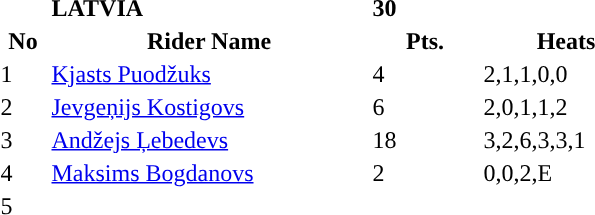<table class="toccolours">
<tr>
<td></td>
<td><strong>LATVIA</strong></td>
<td><strong>30</strong></td>
</tr>
<tr style="background: ">
<th width=30px>No</th>
<th width=210px>Rider Name</th>
<th width=70px>Pts.</th>
<th width=110px>Heats</th>
</tr>
<tr style="background-color:">
<td>1</td>
<td><a href='#'>Kjasts Puodžuks</a></td>
<td>4</td>
<td>2,1,1,0,0</td>
</tr>
<tr style="background-color:">
<td>2</td>
<td><a href='#'>Jevgeņijs Kostigovs</a></td>
<td>6</td>
<td>2,0,1,1,2</td>
</tr>
<tr style="background-color:">
<td>3</td>
<td><a href='#'>Andžejs Ļebedevs</a></td>
<td>18</td>
<td>3,2,6,3,3,1</td>
</tr>
<tr style="background-color:">
<td>4</td>
<td><a href='#'>Maksims Bogdanovs</a></td>
<td>2</td>
<td>0,0,2,E</td>
</tr>
<tr style="background-color:">
<td>5</td>
<td></td>
<td></td>
<td></td>
</tr>
</table>
